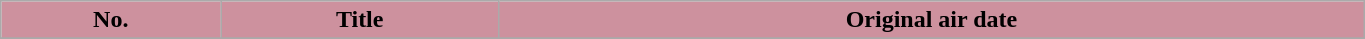<table class="wikitable plainrowheaders" style="width:72%;">
<tr>
<th style="background-color: #CD919E; color: #000000;">No.</th>
<th style="background-color: #CD919E; color: #000000;">Title</th>
<th style="background-color: #CD919E; color: #000000;">Original air date</th>
</tr>
<tr>
</tr>
</table>
